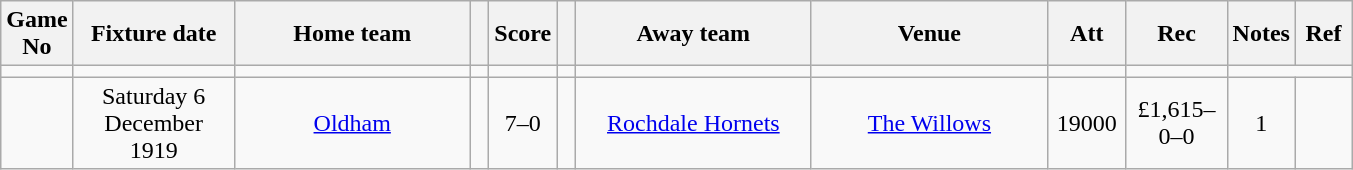<table class="wikitable" style="text-align:center;">
<tr>
<th width=20 abbr="No">Game No</th>
<th width=100 abbr="Date">Fixture date</th>
<th width=150 abbr="Home team">Home team</th>
<th width=5 abbr="space"></th>
<th width=20 abbr="Score">Score</th>
<th width=5 abbr="space"></th>
<th width=150 abbr="Away team">Away team</th>
<th width=150 abbr="Venue">Venue</th>
<th width=45 abbr="Att">Att</th>
<th width=60 abbr="Rec">Rec</th>
<th width=20 abbr="Notes">Notes</th>
<th width=30 abbr="Ref">Ref</th>
</tr>
<tr>
<td></td>
<td></td>
<td></td>
<td></td>
<td></td>
<td></td>
<td></td>
<td></td>
<td></td>
<td></td>
</tr>
<tr>
<td></td>
<td>Saturday 6 December 1919</td>
<td><a href='#'>Oldham</a></td>
<td></td>
<td>7–0</td>
<td></td>
<td><a href='#'>Rochdale Hornets</a></td>
<td><a href='#'>The Willows</a></td>
<td>19000</td>
<td>£1,615–0–0</td>
<td>1</td>
<td></td>
</tr>
</table>
